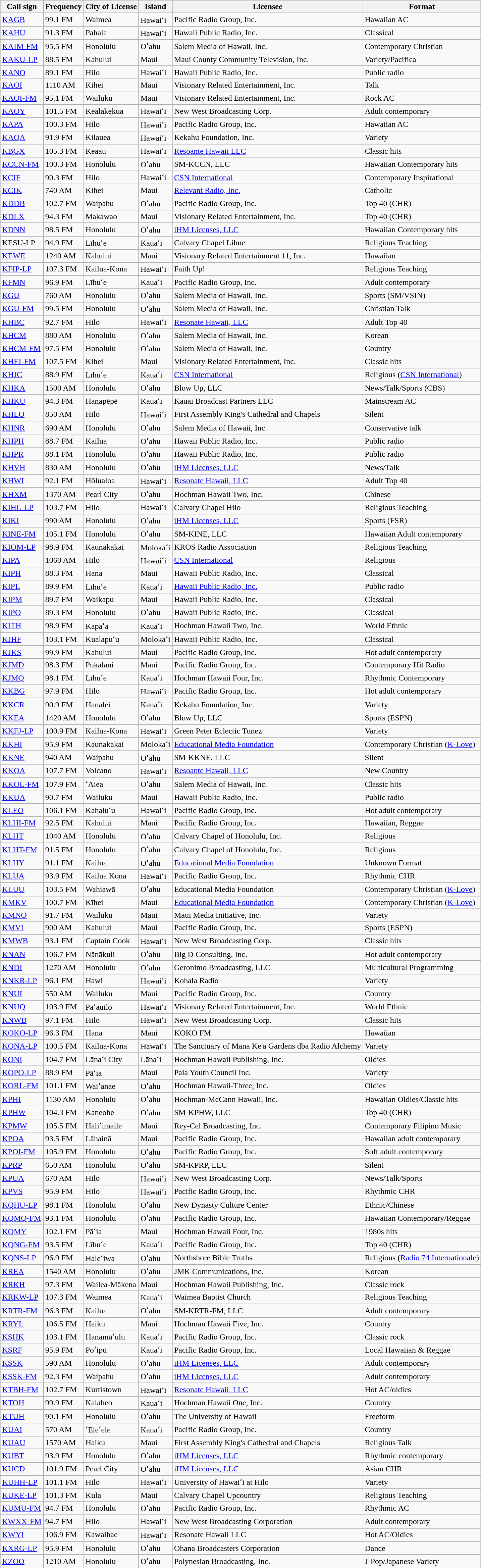<table class="wikitable sortable">
<tr>
<th>Call sign</th>
<th data-sort-type="number">Frequency</th>
<th>City of License </th>
<th>Island</th>
<th>Licensee </th>
<th>Format </th>
</tr>
<tr>
<td><a href='#'>KAGB</a></td>
<td>99.1 FM</td>
<td>Waimea</td>
<td>Hawaiʻi</td>
<td>Pacific Radio Group, Inc.</td>
<td>Hawaiian AC</td>
</tr>
<tr>
<td><a href='#'>KAHU</a></td>
<td>91.3 FM</td>
<td>Pahala</td>
<td>Hawaiʻi</td>
<td>Hawaii Public Radio, Inc.</td>
<td>Classical</td>
</tr>
<tr>
<td><a href='#'>KAIM-FM</a></td>
<td>95.5 FM</td>
<td>Honolulu</td>
<td>Oʻahu</td>
<td>Salem Media of Hawaii, Inc.</td>
<td>Contemporary Christian</td>
</tr>
<tr>
<td><a href='#'>KAKU-LP</a></td>
<td>88.5 FM</td>
<td>Kahului</td>
<td>Maui</td>
<td>Maui County Community Television, Inc.</td>
<td>Variety/Pacifica</td>
</tr>
<tr>
<td><a href='#'>KANO</a></td>
<td>89.1 FM</td>
<td>Hilo</td>
<td>Hawaiʻi</td>
<td>Hawaii Public Radio, Inc.</td>
<td>Public radio</td>
</tr>
<tr>
<td><a href='#'>KAOI</a></td>
<td>1110 AM</td>
<td>Kihei</td>
<td>Maui</td>
<td>Visionary Related Entertainment, Inc.</td>
<td>Talk</td>
</tr>
<tr>
<td><a href='#'>KAOI-FM</a></td>
<td>95.1 FM</td>
<td>Wailuku</td>
<td>Maui</td>
<td>Visionary Related Entertainment, Inc.</td>
<td>Rock AC</td>
</tr>
<tr>
<td><a href='#'>KAOY</a></td>
<td>101.5 FM</td>
<td>Kealakekua</td>
<td>Hawaiʻi</td>
<td>New West Broadcasting Corp.</td>
<td>Adult contemporary</td>
</tr>
<tr>
<td><a href='#'>KAPA</a></td>
<td>100.3 FM</td>
<td>Hilo</td>
<td>Hawaiʻi</td>
<td>Pacific Radio Group, Inc.</td>
<td>Hawaiian AC</td>
</tr>
<tr>
<td><a href='#'>KAQA</a></td>
<td>91.9 FM</td>
<td>Kilauea</td>
<td>Hawaiʻi</td>
<td>Kekahu Foundation, Inc.</td>
<td>Variety</td>
</tr>
<tr>
<td><a href='#'>KBGX</a></td>
<td>105.3 FM</td>
<td>Keaau</td>
<td>Hawaiʻi</td>
<td><a href='#'>Resoante Hawaii LLC</a></td>
<td>Classic hits</td>
</tr>
<tr>
<td><a href='#'>KCCN-FM</a></td>
<td>100.3 FM</td>
<td>Honolulu</td>
<td>Oʻahu</td>
<td>SM-KCCN, LLC</td>
<td>Hawaiian Contemporary hits</td>
</tr>
<tr>
<td><a href='#'>KCIF</a></td>
<td>90.3 FM</td>
<td>Hilo</td>
<td>Hawaiʻi</td>
<td><a href='#'>CSN International</a></td>
<td>Contemporary Inspirational</td>
</tr>
<tr>
<td><a href='#'>KCIK</a></td>
<td>740 AM</td>
<td>Kihei</td>
<td>Maui</td>
<td><a href='#'>Relevant Radio, Inc.</a></td>
<td>Catholic</td>
</tr>
<tr>
<td><a href='#'>KDDB</a></td>
<td>102.7 FM</td>
<td>Waipahu</td>
<td>Oʻahu</td>
<td>Pacific Radio Group, Inc.</td>
<td>Top 40 (CHR)</td>
</tr>
<tr>
<td><a href='#'>KDLX</a></td>
<td>94.3 FM</td>
<td>Makawao</td>
<td>Maui</td>
<td>Visionary Related Entertainment, Inc.</td>
<td>Top 40 (CHR)</td>
</tr>
<tr>
<td><a href='#'>KDNN</a></td>
<td>98.5 FM</td>
<td>Honolulu</td>
<td>Oʻahu</td>
<td><a href='#'>iHM Licenses, LLC</a></td>
<td>Hawaiian Contemporary hits</td>
</tr>
<tr>
<td>KESU-LP</td>
<td>94.9 FM</td>
<td>Līhuʻe</td>
<td>Kauaʻi</td>
<td>Calvary Chapel Lihue</td>
<td>Religious Teaching</td>
</tr>
<tr>
<td><a href='#'>KEWE</a></td>
<td>1240 AM</td>
<td>Kahului</td>
<td>Maui</td>
<td>Visionary Related Entertainment 11, Inc.</td>
<td>Hawaiian</td>
</tr>
<tr>
<td><a href='#'>KFIP-LP</a></td>
<td>107.3 FM</td>
<td>Kailua-Kona</td>
<td>Hawaiʻi</td>
<td>Faith Up!</td>
<td>Religious Teaching</td>
</tr>
<tr>
<td><a href='#'>KFMN</a></td>
<td>96.9 FM</td>
<td>Līhuʻe</td>
<td>Kauaʻi</td>
<td>Pacific Radio Group, Inc.</td>
<td>Adult contemporary</td>
</tr>
<tr>
<td><a href='#'>KGU</a></td>
<td>760 AM</td>
<td>Honolulu</td>
<td>Oʻahu</td>
<td>Salem Media of Hawaii, Inc.</td>
<td>Sports (SM/VSIN)</td>
</tr>
<tr>
<td><a href='#'>KGU-FM</a></td>
<td>99.5 FM</td>
<td>Honolulu</td>
<td>Oʻahu</td>
<td>Salem Media of Hawaii, Inc.</td>
<td>Christian Talk</td>
</tr>
<tr>
<td><a href='#'>KHBC</a></td>
<td>92.7 FM</td>
<td>Hilo</td>
<td>Hawaiʻi</td>
<td><a href='#'>Resonate Hawaii, LLC</a></td>
<td>Adult Top 40</td>
</tr>
<tr>
<td><a href='#'>KHCM</a></td>
<td>880 AM</td>
<td>Honolulu</td>
<td>Oʻahu</td>
<td>Salem Media of Hawaii, Inc.</td>
<td>Korean</td>
</tr>
<tr>
<td><a href='#'>KHCM-FM</a></td>
<td>97.5 FM</td>
<td>Honolulu</td>
<td>Oʻahu</td>
<td>Salem Media of Hawaii, Inc.</td>
<td>Country</td>
</tr>
<tr>
<td><a href='#'>KHEI-FM</a></td>
<td>107.5 FM</td>
<td>Kihei</td>
<td>Maui</td>
<td>Visionary Related Entertainment, Inc.</td>
<td>Classic hits</td>
</tr>
<tr>
<td><a href='#'>KHJC</a></td>
<td>88.9 FM</td>
<td>Līhuʻe</td>
<td>Kauaʻi</td>
<td><a href='#'>CSN International</a></td>
<td>Religious (<a href='#'>CSN International</a>)</td>
</tr>
<tr>
<td><a href='#'>KHKA</a></td>
<td>1500 AM</td>
<td>Honolulu</td>
<td>Oʻahu</td>
<td>Blow Up, LLC</td>
<td>News/Talk/Sports (CBS)</td>
</tr>
<tr>
<td><a href='#'>KHKU</a></td>
<td>94.3 FM</td>
<td>Hanapēpē</td>
<td>Kauaʻi</td>
<td>Kauai Broadcast Partners LLC</td>
<td>Mainstream AC</td>
</tr>
<tr>
<td><a href='#'>KHLO</a></td>
<td>850 AM</td>
<td>Hilo</td>
<td>Hawaiʻi</td>
<td>First Assembly King's Cathedral and Chapels</td>
<td>Silent</td>
</tr>
<tr>
<td><a href='#'>KHNR</a></td>
<td>690 AM</td>
<td>Honolulu</td>
<td>Oʻahu</td>
<td>Salem Media of Hawaii, Inc.</td>
<td>Conservative talk</td>
</tr>
<tr>
<td><a href='#'>KHPH</a></td>
<td>88.7 FM</td>
<td>Kailua</td>
<td>Oʻahu</td>
<td>Hawaii Public Radio, Inc.</td>
<td>Public radio</td>
</tr>
<tr>
<td><a href='#'>KHPR</a></td>
<td>88.1 FM</td>
<td>Honolulu</td>
<td>Oʻahu</td>
<td>Hawaii Public Radio, Inc.</td>
<td>Public radio</td>
</tr>
<tr>
<td><a href='#'>KHVH</a></td>
<td>830 AM</td>
<td>Honolulu</td>
<td>Oʻahu</td>
<td><a href='#'>iHM Licenses, LLC</a></td>
<td>News/Talk</td>
</tr>
<tr>
<td><a href='#'>KHWI</a></td>
<td>92.1 FM</td>
<td>Hōlualoa</td>
<td>Hawaiʻi</td>
<td><a href='#'>Resonate Hawaii, LLC</a></td>
<td>Adult Top 40</td>
</tr>
<tr>
<td><a href='#'>KHXM</a></td>
<td>1370 AM</td>
<td>Pearl City</td>
<td>Oʻahu</td>
<td>Hochman Hawaii Two, Inc.</td>
<td>Chinese</td>
</tr>
<tr>
<td><a href='#'>KIHL-LP</a></td>
<td>103.7 FM</td>
<td>Hilo</td>
<td>Hawaiʻi</td>
<td>Calvary Chapel Hilo</td>
<td>Religious Teaching</td>
</tr>
<tr>
<td><a href='#'>KIKI</a></td>
<td>990 AM</td>
<td>Honolulu</td>
<td>Oʻahu</td>
<td><a href='#'>iHM Licenses, LLC</a></td>
<td>Sports (FSR)</td>
</tr>
<tr>
<td><a href='#'>KINE-FM</a></td>
<td>105.1 FM</td>
<td>Honolulu</td>
<td>Oʻahu</td>
<td>SM-KINE, LLC</td>
<td>Hawaiian Adult contemporary</td>
</tr>
<tr>
<td><a href='#'>KIOM-LP</a></td>
<td>98.9 FM</td>
<td>Kaunakakai</td>
<td>Molokaʻi</td>
<td>KROS Radio Association</td>
<td>Religious Teaching</td>
</tr>
<tr>
<td><a href='#'>KIPA</a></td>
<td>1060 AM</td>
<td>Hilo</td>
<td>Hawaiʻi</td>
<td><a href='#'>CSN International</a></td>
<td>Religious</td>
</tr>
<tr>
<td><a href='#'>KIPH</a></td>
<td>88.3 FM</td>
<td>Hana</td>
<td>Maui</td>
<td>Hawaii Public Radio, Inc.</td>
<td>Classical</td>
</tr>
<tr>
<td><a href='#'>KIPL</a></td>
<td>89.9 FM</td>
<td>Līhuʻe</td>
<td>Kauaʻi</td>
<td><a href='#'>Hawaii Public Radio, Inc.</a></td>
<td>Public radio</td>
</tr>
<tr>
<td><a href='#'>KIPM</a></td>
<td>89.7 FM</td>
<td>Waikapu</td>
<td>Maui</td>
<td>Hawaii Public Radio, Inc.</td>
<td>Classical</td>
</tr>
<tr>
<td><a href='#'>KIPO</a></td>
<td>89.3 FM</td>
<td>Honolulu</td>
<td>Oʻahu</td>
<td>Hawaii Public Radio, Inc.</td>
<td>Classical</td>
</tr>
<tr>
<td><a href='#'>KITH</a></td>
<td>98.9 FM</td>
<td>Kapaʻa</td>
<td>Kauaʻi</td>
<td>Hochman Hawaii Two, Inc.</td>
<td>World Ethnic</td>
</tr>
<tr>
<td><a href='#'>KJHF</a></td>
<td>103.1 FM</td>
<td>Kualapuʻu</td>
<td>Molokaʻi</td>
<td>Hawaii Public Radio, Inc.</td>
<td>Classical</td>
</tr>
<tr>
<td><a href='#'>KJKS</a></td>
<td>99.9 FM</td>
<td>Kahului</td>
<td>Maui</td>
<td>Pacific Radio Group, Inc.</td>
<td>Hot adult contemporary</td>
</tr>
<tr>
<td><a href='#'>KJMD</a></td>
<td>98.3 FM</td>
<td>Pukalani</td>
<td>Maui</td>
<td>Pacific Radio Group, Inc.</td>
<td>Contemporary Hit Radio</td>
</tr>
<tr>
<td><a href='#'>KJMQ</a></td>
<td>98.1 FM</td>
<td>Līhuʻe</td>
<td>Kauaʻi</td>
<td>Hochman Hawaii Four, Inc.</td>
<td>Rhythmic Contemporary</td>
</tr>
<tr>
<td><a href='#'>KKBG</a></td>
<td>97.9 FM</td>
<td>Hilo</td>
<td>Hawaiʻi</td>
<td>Pacific Radio Group, Inc.</td>
<td>Hot adult contemporary</td>
</tr>
<tr>
<td><a href='#'>KKCR</a></td>
<td>90.9 FM</td>
<td>Hanalei</td>
<td>Kauaʻi</td>
<td>Kekahu Foundation, Inc.</td>
<td>Variety</td>
</tr>
<tr>
<td><a href='#'>KKEA</a></td>
<td>1420 AM</td>
<td>Honolulu</td>
<td>Oʻahu</td>
<td>Blow Up, LLC</td>
<td>Sports (ESPN)</td>
</tr>
<tr>
<td><a href='#'>KKFJ-LP</a></td>
<td>100.9 FM</td>
<td>Kailua-Kona</td>
<td>Hawaiʻi</td>
<td>Green Peter Eclectic Tunez</td>
<td>Variety</td>
</tr>
<tr>
<td><a href='#'>KKHI</a></td>
<td>95.9 FM</td>
<td>Kaunakakai</td>
<td>Molokaʻi</td>
<td><a href='#'>Educational Media Foundation</a></td>
<td>Contemporary Christian (<a href='#'>K-Love</a>)</td>
</tr>
<tr>
<td><a href='#'>KKNE</a></td>
<td>940 AM</td>
<td>Waipahu</td>
<td>Oʻahu</td>
<td>SM-KKNE, LLC</td>
<td>Silent</td>
</tr>
<tr>
<td><a href='#'>KKOA</a></td>
<td>107.7 FM</td>
<td>Volcano</td>
<td>Hawaiʻi</td>
<td><a href='#'>Resoante Hawaii, LLC</a></td>
<td>New Country</td>
</tr>
<tr>
<td><a href='#'>KKOL-FM</a></td>
<td>107.9 FM</td>
<td>ʻAiea</td>
<td>Oʻahu</td>
<td>Salem Media of Hawaii, Inc.</td>
<td>Classic hits</td>
</tr>
<tr>
<td><a href='#'>KKUA</a></td>
<td>90.7 FM</td>
<td>Wailuku</td>
<td>Maui</td>
<td>Hawaii Public Radio, Inc.</td>
<td>Public radio</td>
</tr>
<tr>
<td><a href='#'>KLEO</a></td>
<td>106.1 FM</td>
<td>Kahaluʻu</td>
<td>Hawaiʻi</td>
<td>Pacific Radio Group, Inc.</td>
<td>Hot adult contemporary</td>
</tr>
<tr>
<td><a href='#'>KLHI-FM</a></td>
<td>92.5 FM</td>
<td>Kahului</td>
<td>Maui</td>
<td>Pacific Radio Group, Inc.</td>
<td>Hawaiian, Reggae</td>
</tr>
<tr>
<td><a href='#'>KLHT</a></td>
<td>1040 AM</td>
<td>Honolulu</td>
<td>Oʻahu</td>
<td>Calvary Chapel of Honolulu, Inc.</td>
<td>Religious</td>
</tr>
<tr>
<td><a href='#'>KLHT-FM</a></td>
<td>91.5 FM</td>
<td>Honolulu</td>
<td>Oʻahu</td>
<td>Calvary Chapel of Honolulu, Inc.</td>
<td>Religious</td>
</tr>
<tr>
<td><a href='#'>KLHY</a></td>
<td>91.1 FM</td>
<td>Kailua</td>
<td>Oʻahu</td>
<td><a href='#'>Educational Media Foundation</a></td>
<td>Unknown Format</td>
</tr>
<tr>
<td><a href='#'>KLUA</a></td>
<td>93.9 FM</td>
<td>Kailua Kona</td>
<td>Hawaiʻi</td>
<td>Pacific Radio Group, Inc.</td>
<td>Rhythmic CHR</td>
</tr>
<tr>
<td><a href='#'>KLUU</a></td>
<td>103.5 FM</td>
<td>Wahiawā</td>
<td>Oʻahu</td>
<td>Educational Media Foundation</td>
<td>Contemporary Christian (<a href='#'>K-Love</a>)</td>
</tr>
<tr>
<td><a href='#'>KMKV</a></td>
<td>100.7 FM</td>
<td>Kīhei</td>
<td>Maui</td>
<td><a href='#'>Educational Media Foundation</a></td>
<td>Contemporary Christian (<a href='#'>K-Love</a>)</td>
</tr>
<tr>
<td><a href='#'>KMNO</a></td>
<td>91.7 FM</td>
<td>Wailuku</td>
<td>Maui</td>
<td>Maui Media Initiative, Inc.</td>
<td>Variety</td>
</tr>
<tr>
<td><a href='#'>KMVI</a></td>
<td>900 AM</td>
<td>Kahului</td>
<td>Maui</td>
<td>Pacific Radio Group, Inc.</td>
<td>Sports (ESPN)</td>
</tr>
<tr>
<td><a href='#'>KMWB</a></td>
<td>93.1 FM</td>
<td>Captain Cook</td>
<td>Hawaiʻi</td>
<td>New West Broadcasting Corp.</td>
<td>Classic hits</td>
</tr>
<tr>
<td><a href='#'>KNAN</a></td>
<td>106.7 FM</td>
<td>Nānākuli</td>
<td>Oʻahu</td>
<td>Big D Consulting, Inc.</td>
<td>Hot adult contemporary</td>
</tr>
<tr>
<td><a href='#'>KNDI</a></td>
<td>1270 AM</td>
<td>Honolulu</td>
<td>Oʻahu</td>
<td>Geronimo Broadcasting, LLC</td>
<td>Multicultural Programming</td>
</tr>
<tr>
<td><a href='#'>KNKR-LP</a></td>
<td>96.1 FM</td>
<td>Hawi</td>
<td>Hawaiʻi</td>
<td>Kohala Radio</td>
<td>Variety</td>
</tr>
<tr>
<td><a href='#'>KNUI</a></td>
<td>550 AM</td>
<td>Wailuku</td>
<td>Maui</td>
<td>Pacific Radio Group, Inc.</td>
<td>Country</td>
</tr>
<tr>
<td><a href='#'>KNUQ</a></td>
<td>103.9 FM</td>
<td>Paʻauilo</td>
<td>Hawaiʻi</td>
<td>Visionary Related Entertainment, Inc.</td>
<td>World Ethnic</td>
</tr>
<tr>
<td><a href='#'>KNWB</a></td>
<td>97.1 FM</td>
<td>Hilo</td>
<td>Hawaiʻi</td>
<td>New West Broadcasting Corp.</td>
<td>Classic hits</td>
</tr>
<tr>
<td><a href='#'>KOKO-LP</a></td>
<td>96.3 FM</td>
<td>Hana</td>
<td>Maui</td>
<td>KOKO FM</td>
<td>Hawaiian</td>
</tr>
<tr>
<td><a href='#'>KONA-LP</a></td>
<td>100.5 FM</td>
<td>Kailua-Kona</td>
<td>Hawaiʻi</td>
<td>The Sanctuary of Mana Ke'a Gardens dba Radio Alchemy</td>
<td>Variety</td>
</tr>
<tr>
<td><a href='#'>KONI</a></td>
<td>104.7 FM</td>
<td>Lānaʻi City</td>
<td>Lānaʻi</td>
<td>Hochman Hawaii Publishing, Inc.</td>
<td>Oldies</td>
</tr>
<tr>
<td><a href='#'>KOPO-LP</a></td>
<td>88.9 FM</td>
<td>Pāʻia</td>
<td>Maui</td>
<td>Paia Youth Council Inc.</td>
<td>Variety</td>
</tr>
<tr>
<td><a href='#'>KORL-FM</a></td>
<td>101.1 FM</td>
<td>Waiʻanae</td>
<td>Oʻahu</td>
<td>Hochman Hawaii-Three, Inc.</td>
<td>Oldies</td>
</tr>
<tr>
<td><a href='#'>KPHI</a></td>
<td>1130 AM</td>
<td>Honolulu</td>
<td>Oʻahu</td>
<td>Hochman-McCann Hawaii, Inc.</td>
<td>Hawaiian Oldies/Classic hits</td>
</tr>
<tr>
<td><a href='#'>KPHW</a></td>
<td>104.3 FM</td>
<td>Kaneohe</td>
<td>Oʻahu</td>
<td>SM-KPHW, LLC</td>
<td>Top 40 (CHR)</td>
</tr>
<tr>
<td><a href='#'>KPMW</a></td>
<td>105.5 FM</td>
<td>Hāliʻimaile</td>
<td>Maui</td>
<td>Rey-Cel Broadcasting, Inc.</td>
<td>Contemporary Filipino Music</td>
</tr>
<tr>
<td><a href='#'>KPOA</a></td>
<td>93.5 FM</td>
<td>Lāhainā</td>
<td>Maui</td>
<td>Pacific Radio Group, Inc.</td>
<td>Hawaiian adult contemporary</td>
</tr>
<tr>
<td><a href='#'>KPOI-FM</a></td>
<td>105.9 FM</td>
<td>Honolulu</td>
<td>Oʻahu</td>
<td>Pacific Radio Group, Inc.</td>
<td>Soft adult contemporary</td>
</tr>
<tr>
<td><a href='#'>KPRP</a></td>
<td>650 AM</td>
<td>Honolulu</td>
<td>Oʻahu</td>
<td>SM-KPRP, LLC</td>
<td>Silent</td>
</tr>
<tr>
<td><a href='#'>KPUA</a></td>
<td>670 AM</td>
<td>Hilo</td>
<td>Hawaiʻi</td>
<td>New West Broadcasting Corp.</td>
<td>News/Talk/Sports</td>
</tr>
<tr>
<td><a href='#'>KPVS</a></td>
<td>95.9 FM</td>
<td>Hilo</td>
<td>Hawaiʻi</td>
<td>Pacific Radio Group, Inc.</td>
<td>Rhythmic CHR</td>
</tr>
<tr>
<td><a href='#'>KQHU-LP</a></td>
<td>98.1 FM</td>
<td>Honolulu</td>
<td>Oʻahu</td>
<td>New Dynasty Culture Center</td>
<td>Ethnic/Chinese</td>
</tr>
<tr>
<td><a href='#'>KQMQ-FM</a></td>
<td>93.1 FM</td>
<td>Honolulu</td>
<td>Oʻahu</td>
<td>Pacific Radio Group, Inc.</td>
<td>Hawaiian Contemporary/Reggae</td>
</tr>
<tr>
<td><a href='#'>KQMY</a></td>
<td>102.1 FM</td>
<td>Pāʻia</td>
<td>Maui</td>
<td>Hochman Hawaii Four, Inc.</td>
<td>1980s hits</td>
</tr>
<tr>
<td><a href='#'>KQNG-FM</a></td>
<td>93.5 FM</td>
<td>Līhuʻe</td>
<td>Kauaʻi</td>
<td>Pacific Radio Group, Inc.</td>
<td>Top 40 (CHR)</td>
</tr>
<tr>
<td><a href='#'>KQNS-LP</a></td>
<td>96.9 FM</td>
<td>Haleʻiwa</td>
<td>Oʻahu</td>
<td>Northshore Bible Truths</td>
<td>Religious (<a href='#'>Radio 74 Internationale</a>)</td>
</tr>
<tr>
<td><a href='#'>KREA</a></td>
<td>1540 AM</td>
<td>Honolulu</td>
<td>Oʻahu</td>
<td>JMK Communications, Inc.</td>
<td>Korean</td>
</tr>
<tr>
<td><a href='#'>KRKH</a></td>
<td>97.3 FM</td>
<td>Wailea-Mākena</td>
<td>Maui</td>
<td>Hochman Hawaii Publishing, Inc.</td>
<td>Classic rock</td>
</tr>
<tr>
<td><a href='#'>KRKW-LP</a></td>
<td>107.3 FM</td>
<td>Waimea</td>
<td>Kauaʻi</td>
<td>Waimea Baptist Church</td>
<td>Religious Teaching</td>
</tr>
<tr>
<td><a href='#'>KRTR-FM</a></td>
<td>96.3 FM</td>
<td>Kailua</td>
<td>Oʻahu</td>
<td>SM-KRTR-FM, LLC</td>
<td>Adult contemporary</td>
</tr>
<tr>
<td><a href='#'>KRYL</a></td>
<td>106.5 FM</td>
<td>Haiku</td>
<td>Maui</td>
<td>Hochman Hawaii Five, Inc.</td>
<td>Country</td>
</tr>
<tr>
<td><a href='#'>KSHK</a></td>
<td>103.1 FM</td>
<td>Hanamāʻulu</td>
<td>Kauaʻi</td>
<td>Pacific Radio Group, Inc.</td>
<td>Classic rock</td>
</tr>
<tr>
<td><a href='#'>KSRF</a></td>
<td>95.9 FM</td>
<td>Poʻipū</td>
<td>Kauaʻi</td>
<td>Pacific Radio Group, Inc.</td>
<td>Local Hawaiian & Reggae</td>
</tr>
<tr>
<td><a href='#'>KSSK</a></td>
<td>590 AM</td>
<td>Honolulu</td>
<td>Oʻahu</td>
<td><a href='#'>iHM Licenses, LLC</a></td>
<td>Adult contemporary</td>
</tr>
<tr>
<td><a href='#'>KSSK-FM</a></td>
<td>92.3 FM</td>
<td>Waipahu</td>
<td>Oʻahu</td>
<td><a href='#'>iHM Licenses, LLC</a></td>
<td>Adult contemporary</td>
</tr>
<tr>
<td><a href='#'>KTBH-FM</a></td>
<td>102.7 FM</td>
<td>Kurtistown</td>
<td>Hawaiʻi</td>
<td><a href='#'>Resonate Hawaii, LLC</a></td>
<td>Hot AC/oldies</td>
</tr>
<tr>
<td><a href='#'>KTOH</a></td>
<td>99.9 FM</td>
<td>Kalaheo</td>
<td>Kauaʻi</td>
<td>Hochman Hawaii One, Inc.</td>
<td>Country</td>
</tr>
<tr>
<td><a href='#'>KTUH</a></td>
<td>90.1 FM</td>
<td>Honolulu</td>
<td>Oʻahu</td>
<td>The University of Hawaii</td>
<td>Freeform</td>
</tr>
<tr>
<td><a href='#'>KUAI</a></td>
<td>570 AM</td>
<td>ʻEleʻele</td>
<td>Kauaʻi</td>
<td>Pacific Radio Group, Inc.</td>
<td>Country</td>
</tr>
<tr>
<td><a href='#'>KUAU</a></td>
<td>1570 AM</td>
<td>Haiku</td>
<td>Maui</td>
<td>First Assembly King's Cathedral and Chapels</td>
<td>Religious Talk</td>
</tr>
<tr>
<td><a href='#'>KUBT</a></td>
<td>93.9 FM</td>
<td>Honolulu</td>
<td>Oʻahu</td>
<td><a href='#'>iHM Licenses, LLC</a></td>
<td>Rhythmic contemporary</td>
</tr>
<tr>
<td><a href='#'>KUCD</a></td>
<td>101.9 FM</td>
<td>Pearl City</td>
<td>Oʻahu</td>
<td><a href='#'>iHM Licenses, LLC</a></td>
<td>Asian CHR</td>
</tr>
<tr>
<td><a href='#'>KUHH-LP</a></td>
<td>101.1 FM</td>
<td>Hilo</td>
<td>Hawaiʻi</td>
<td>University of Hawaiʻi at Hilo</td>
<td>Variety</td>
</tr>
<tr>
<td><a href='#'>KUKE-LP</a></td>
<td>101.3 FM</td>
<td>Kula</td>
<td>Maui</td>
<td>Calvary Chapel Upcountry</td>
<td>Religious Teaching</td>
</tr>
<tr>
<td><a href='#'>KUMU-FM</a></td>
<td>94.7 FM</td>
<td>Honolulu</td>
<td>Oʻahu</td>
<td>Pacific Radio Group, Inc.</td>
<td>Rhythmic AC</td>
</tr>
<tr>
<td><a href='#'>KWXX-FM</a></td>
<td>94.7 FM</td>
<td>Hilo</td>
<td>Hawaiʻi</td>
<td>New West Broadcasting Corporation</td>
<td>Adult contemporary</td>
</tr>
<tr>
<td><a href='#'>KWYI</a></td>
<td>106.9 FM</td>
<td>Kawaihae</td>
<td>Hawaiʻi</td>
<td>Resonate Hawaii LLC</td>
<td>Hot AC/Oldies</td>
</tr>
<tr>
<td><a href='#'>KXRG-LP</a></td>
<td>95.9 FM</td>
<td>Honolulu</td>
<td>Oʻahu</td>
<td>Ohana Broadcasters Corporation</td>
<td>Dance</td>
</tr>
<tr>
<td><a href='#'>KZOO</a></td>
<td>1210 AM</td>
<td>Honolulu</td>
<td>Oʻahu</td>
<td>Polynesian Broadcasting, Inc.</td>
<td>J-Pop/Japanese Variety</td>
</tr>
</table>
